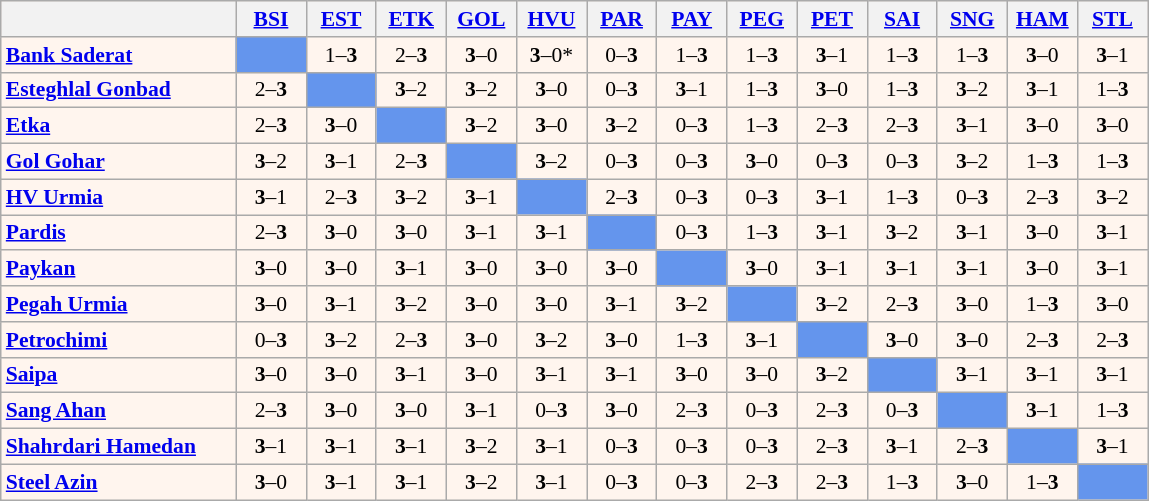<table cellspacing="0" cellpadding="3" style="background-color: #fff5ee; font-size: 90%; text-align: center" class="wikitable">
<tr>
<th width=150></th>
<th width=40><a href='#'>BSI</a></th>
<th width=40><a href='#'>EST</a></th>
<th width=40><a href='#'>ETK</a></th>
<th width=40><a href='#'>GOL</a></th>
<th width=40><a href='#'>HVU</a></th>
<th width=40><a href='#'>PAR</a></th>
<th width=40><a href='#'>PAY</a></th>
<th width=40><a href='#'>PEG</a></th>
<th width=40><a href='#'>PET</a></th>
<th width=40><a href='#'>SAI</a></th>
<th width=40><a href='#'>SNG</a></th>
<th width=40><a href='#'>HAM</a></th>
<th width=40><a href='#'>STL</a></th>
</tr>
<tr>
<td align=left><strong><a href='#'>Bank Saderat</a></strong></td>
<td bgcolor="#6495ed"></td>
<td>1–<strong>3</strong></td>
<td>2–<strong>3</strong></td>
<td><strong>3</strong>–0</td>
<td><strong>3</strong>–0*</td>
<td>0–<strong>3</strong></td>
<td>1–<strong>3</strong></td>
<td>1–<strong>3</strong></td>
<td><strong>3</strong>–1</td>
<td>1–<strong>3</strong></td>
<td>1–<strong>3</strong></td>
<td><strong>3</strong>–0</td>
<td><strong>3</strong>–1</td>
</tr>
<tr>
<td align=left><strong><a href='#'>Esteghlal Gonbad</a></strong></td>
<td>2–<strong>3</strong></td>
<td bgcolor="#6495ed"></td>
<td><strong>3</strong>–2</td>
<td><strong>3</strong>–2</td>
<td><strong>3</strong>–0</td>
<td>0–<strong>3</strong></td>
<td><strong>3</strong>–1</td>
<td>1–<strong>3</strong></td>
<td><strong>3</strong>–0</td>
<td>1–<strong>3</strong></td>
<td><strong>3</strong>–2</td>
<td><strong>3</strong>–1</td>
<td>1–<strong>3</strong></td>
</tr>
<tr>
<td align=left><strong><a href='#'>Etka</a></strong></td>
<td>2–<strong>3</strong></td>
<td><strong>3</strong>–0</td>
<td bgcolor="#6495ed"></td>
<td><strong>3</strong>–2</td>
<td><strong>3</strong>–0</td>
<td><strong>3</strong>–2</td>
<td>0–<strong>3</strong></td>
<td>1–<strong>3</strong></td>
<td>2–<strong>3</strong></td>
<td>2–<strong>3</strong></td>
<td><strong>3</strong>–1</td>
<td><strong>3</strong>–0</td>
<td><strong>3</strong>–0</td>
</tr>
<tr>
<td align=left><strong><a href='#'>Gol Gohar</a></strong></td>
<td><strong>3</strong>–2</td>
<td><strong>3</strong>–1</td>
<td>2–<strong>3</strong></td>
<td bgcolor="#6495ed"></td>
<td><strong>3</strong>–2</td>
<td>0–<strong>3</strong></td>
<td>0–<strong>3</strong></td>
<td><strong>3</strong>–0</td>
<td>0–<strong>3</strong></td>
<td>0–<strong>3</strong></td>
<td><strong>3</strong>–2</td>
<td>1–<strong>3</strong></td>
<td>1–<strong>3</strong></td>
</tr>
<tr>
<td align=left><strong><a href='#'>HV Urmia</a></strong></td>
<td><strong>3</strong>–1</td>
<td>2–<strong>3</strong></td>
<td><strong>3</strong>–2</td>
<td><strong>3</strong>–1</td>
<td bgcolor="#6495ed"></td>
<td>2–<strong>3</strong></td>
<td>0–<strong>3</strong></td>
<td>0–<strong>3</strong></td>
<td><strong>3</strong>–1</td>
<td>1–<strong>3</strong></td>
<td>0–<strong>3</strong></td>
<td>2–<strong>3</strong></td>
<td><strong>3</strong>–2</td>
</tr>
<tr>
<td align=left><strong><a href='#'>Pardis</a></strong></td>
<td>2–<strong>3</strong></td>
<td><strong>3</strong>–0</td>
<td><strong>3</strong>–0</td>
<td><strong>3</strong>–1</td>
<td><strong>3</strong>–1</td>
<td bgcolor="#6495ed"></td>
<td>0–<strong>3</strong></td>
<td>1–<strong>3</strong></td>
<td><strong>3</strong>–1</td>
<td><strong>3</strong>–2</td>
<td><strong>3</strong>–1</td>
<td><strong>3</strong>–0</td>
<td><strong>3</strong>–1</td>
</tr>
<tr>
<td align=left><strong><a href='#'>Paykan</a></strong></td>
<td><strong>3</strong>–0</td>
<td><strong>3</strong>–0</td>
<td><strong>3</strong>–1</td>
<td><strong>3</strong>–0</td>
<td><strong>3</strong>–0</td>
<td><strong>3</strong>–0</td>
<td bgcolor="#6495ed"></td>
<td><strong>3</strong>–0</td>
<td><strong>3</strong>–1</td>
<td><strong>3</strong>–1</td>
<td><strong>3</strong>–1</td>
<td><strong>3</strong>–0</td>
<td><strong>3</strong>–1</td>
</tr>
<tr>
<td align=left><strong><a href='#'>Pegah Urmia</a></strong></td>
<td><strong>3</strong>–0</td>
<td><strong>3</strong>–1</td>
<td><strong>3</strong>–2</td>
<td><strong>3</strong>–0</td>
<td><strong>3</strong>–0</td>
<td><strong>3</strong>–1</td>
<td><strong>3</strong>–2</td>
<td bgcolor="#6495ed"></td>
<td><strong>3</strong>–2</td>
<td>2–<strong>3</strong></td>
<td><strong>3</strong>–0</td>
<td>1–<strong>3</strong></td>
<td><strong>3</strong>–0</td>
</tr>
<tr>
<td align=left><strong><a href='#'>Petrochimi</a></strong></td>
<td>0–<strong>3</strong></td>
<td><strong>3</strong>–2</td>
<td>2–<strong>3</strong></td>
<td><strong>3</strong>–0</td>
<td><strong>3</strong>–2</td>
<td><strong>3</strong>–0</td>
<td>1–<strong>3</strong></td>
<td><strong>3</strong>–1</td>
<td bgcolor="#6495ed"></td>
<td><strong>3</strong>–0</td>
<td><strong>3</strong>–0</td>
<td>2–<strong>3</strong></td>
<td>2–<strong>3</strong></td>
</tr>
<tr>
<td align=left><strong><a href='#'>Saipa</a></strong></td>
<td><strong>3</strong>–0</td>
<td><strong>3</strong>–0</td>
<td><strong>3</strong>–1</td>
<td><strong>3</strong>–0</td>
<td><strong>3</strong>–1</td>
<td><strong>3</strong>–1</td>
<td><strong>3</strong>–0</td>
<td><strong>3</strong>–0</td>
<td><strong>3</strong>–2</td>
<td bgcolor="#6495ed"></td>
<td><strong>3</strong>–1</td>
<td><strong>3</strong>–1</td>
<td><strong>3</strong>–1</td>
</tr>
<tr>
<td align=left><strong><a href='#'>Sang Ahan</a></strong></td>
<td>2–<strong>3</strong></td>
<td><strong>3</strong>–0</td>
<td><strong>3</strong>–0</td>
<td><strong>3</strong>–1</td>
<td>0–<strong>3</strong></td>
<td><strong>3</strong>–0</td>
<td>2–<strong>3</strong></td>
<td>0–<strong>3</strong></td>
<td>2–<strong>3</strong></td>
<td>0–<strong>3</strong></td>
<td bgcolor="#6495ed"></td>
<td><strong>3</strong>–1</td>
<td>1–<strong>3</strong></td>
</tr>
<tr>
<td align=left><strong><a href='#'>Shahrdari Hamedan</a></strong></td>
<td><strong>3</strong>–1</td>
<td><strong>3</strong>–1</td>
<td><strong>3</strong>–1</td>
<td><strong>3</strong>–2</td>
<td><strong>3</strong>–1</td>
<td>0–<strong>3</strong></td>
<td>0–<strong>3</strong></td>
<td>0–<strong>3</strong></td>
<td>2–<strong>3</strong></td>
<td><strong>3</strong>–1</td>
<td>2–<strong>3</strong></td>
<td bgcolor="#6495ed"></td>
<td><strong>3</strong>–1</td>
</tr>
<tr>
<td align=left><strong><a href='#'>Steel Azin</a></strong></td>
<td><strong>3</strong>–0</td>
<td><strong>3</strong>–1</td>
<td><strong>3</strong>–1</td>
<td><strong>3</strong>–2</td>
<td><strong>3</strong>–1</td>
<td>0–<strong>3</strong></td>
<td>0–<strong>3</strong></td>
<td>2–<strong>3</strong></td>
<td>2–<strong>3</strong></td>
<td>1–<strong>3</strong></td>
<td><strong>3</strong>–0</td>
<td>1–<strong>3</strong></td>
<td bgcolor="#6495ed"></td>
</tr>
</table>
